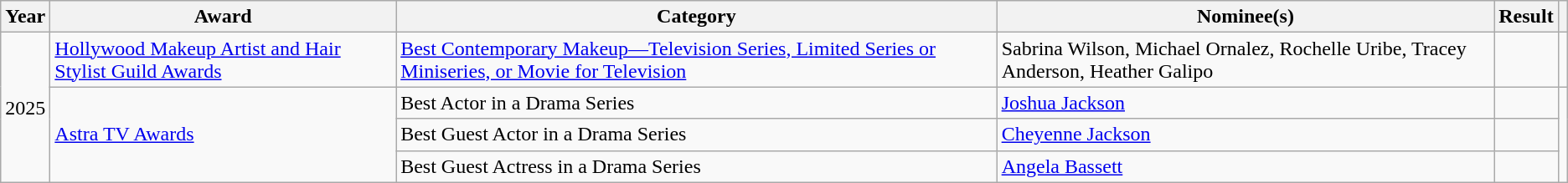<table class="wikitable sortable">
<tr>
<th>Year</th>
<th>Award</th>
<th>Category</th>
<th>Nominee(s)</th>
<th>Result</th>
<th scope="col" class="unsortable"></th>
</tr>
<tr>
<td rowspan="4">2025</td>
<td><a href='#'>Hollywood Makeup Artist and Hair Stylist Guild Awards</a></td>
<td><a href='#'>Best Contemporary Makeup—Television Series, Limited Series or Miniseries, or Movie for Television</a></td>
<td>Sabrina Wilson, Michael Ornalez, Rochelle Uribe, Tracey Anderson, Heather Galipo</td>
<td></td>
<td></td>
</tr>
<tr>
<td rowspan="3"><a href='#'>Astra TV Awards</a></td>
<td>Best Actor in a Drama Series</td>
<td><a href='#'>Joshua Jackson</a></td>
<td></td>
<td rowspan="3"></td>
</tr>
<tr>
<td>Best Guest Actor in a Drama Series</td>
<td><a href='#'>Cheyenne Jackson</a></td>
<td></td>
</tr>
<tr>
<td>Best Guest Actress in a Drama Series</td>
<td><a href='#'>Angela Bassett</a></td>
<td></td>
</tr>
</table>
